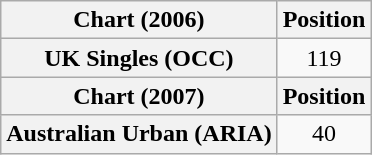<table class="wikitable plainrowheaders" style="text-align:center">
<tr>
<th>Chart (2006)</th>
<th>Position</th>
</tr>
<tr>
<th scope="row">UK Singles (OCC)</th>
<td>119</td>
</tr>
<tr>
<th>Chart (2007)</th>
<th>Position</th>
</tr>
<tr>
<th scope="row">Australian Urban (ARIA)</th>
<td>40</td>
</tr>
</table>
